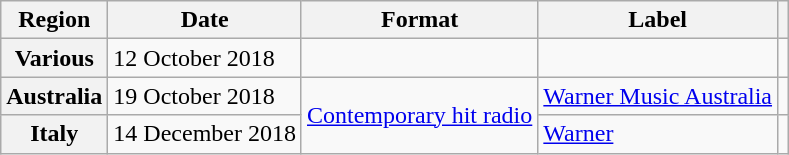<table class="wikitable plainrowheaders">
<tr>
<th>Region</th>
<th>Date</th>
<th>Format</th>
<th>Label</th>
<th></th>
</tr>
<tr>
<th scope="row">Various</th>
<td>12 October 2018</td>
<td></td>
<td></td>
<td></td>
</tr>
<tr>
<th scope="row">Australia</th>
<td>19 October 2018</td>
<td rowspan="2"><a href='#'>Contemporary hit radio</a></td>
<td><a href='#'>Warner Music Australia</a></td>
<td></td>
</tr>
<tr>
<th scope="row">Italy</th>
<td>14 December 2018</td>
<td><a href='#'>Warner</a></td>
<td></td>
</tr>
</table>
